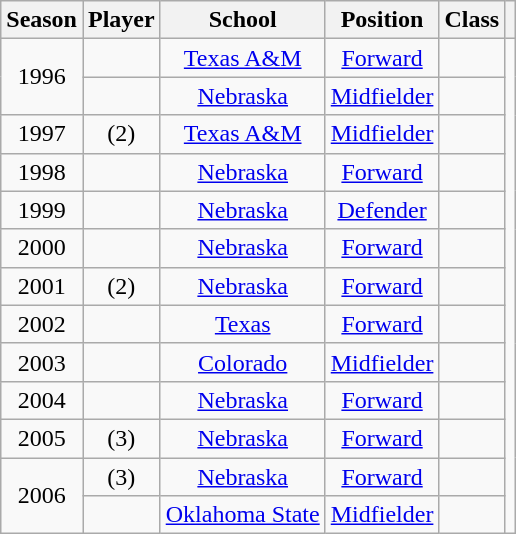<table class="wikitable sortable" style="text-align: center;">
<tr>
<th>Season</th>
<th>Player</th>
<th>School</th>
<th>Position</th>
<th>Class</th>
<th class="unsortable"></th>
</tr>
<tr>
<td rowspan=2>1996</td>
<td></td>
<td><a href='#'>Texas A&M</a></td>
<td><a href='#'>Forward</a></td>
<td></td>
<td rowspan=13></td>
</tr>
<tr>
<td></td>
<td><a href='#'>Nebraska</a></td>
<td><a href='#'>Midfielder</a></td>
<td></td>
</tr>
<tr>
<td>1997</td>
<td> (2)</td>
<td><a href='#'>Texas A&M</a></td>
<td><a href='#'>Midfielder</a></td>
<td></td>
</tr>
<tr>
<td>1998</td>
<td></td>
<td><a href='#'>Nebraska</a></td>
<td><a href='#'>Forward</a></td>
<td></td>
</tr>
<tr>
<td>1999</td>
<td></td>
<td><a href='#'>Nebraska</a></td>
<td><a href='#'>Defender</a></td>
<td></td>
</tr>
<tr>
<td>2000</td>
<td></td>
<td><a href='#'>Nebraska</a></td>
<td><a href='#'>Forward</a></td>
<td></td>
</tr>
<tr>
<td>2001</td>
<td> (2)</td>
<td><a href='#'>Nebraska</a></td>
<td><a href='#'>Forward</a></td>
<td></td>
</tr>
<tr>
<td>2002</td>
<td></td>
<td><a href='#'>Texas</a></td>
<td><a href='#'>Forward</a></td>
<td></td>
</tr>
<tr>
<td>2003</td>
<td></td>
<td><a href='#'>Colorado</a></td>
<td><a href='#'>Midfielder</a></td>
<td></td>
</tr>
<tr>
<td>2004</td>
<td></td>
<td><a href='#'>Nebraska</a></td>
<td><a href='#'>Forward</a></td>
<td></td>
</tr>
<tr>
<td>2005</td>
<td> (3)</td>
<td><a href='#'>Nebraska</a></td>
<td><a href='#'>Forward</a></td>
<td></td>
</tr>
<tr>
<td rowspan=2>2006</td>
<td> (3)</td>
<td><a href='#'>Nebraska</a></td>
<td><a href='#'>Forward</a></td>
<td></td>
</tr>
<tr>
<td></td>
<td><a href='#'>Oklahoma State</a></td>
<td><a href='#'>Midfielder</a></td>
<td></td>
</tr>
</table>
